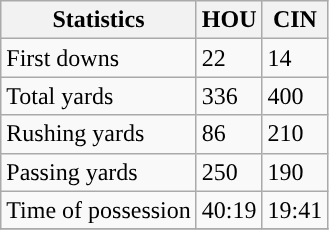<table class="wikitable">
<tr>
<th>Statistics</th>
<th>HOU</th>
<th>CIN</th>
</tr>
<tr>
<td>First downs</td>
<td>22</td>
<td>14</td>
</tr>
<tr>
<td>Total yards</td>
<td>336</td>
<td>400</td>
</tr>
<tr>
<td>Rushing yards</td>
<td>86</td>
<td>210</td>
</tr>
<tr>
<td>Passing yards</td>
<td>250</td>
<td>190</td>
</tr>
<tr>
<td>Time of possession</td>
<td>40:19</td>
<td>19:41</td>
</tr>
<tr>
</tr>
</table>
